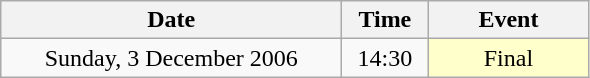<table class = "wikitable" style="text-align:center;">
<tr>
<th width=220>Date</th>
<th width=50>Time</th>
<th width=100>Event</th>
</tr>
<tr>
<td>Sunday, 3 December 2006</td>
<td>14:30</td>
<td bgcolor=ffffcc>Final</td>
</tr>
</table>
